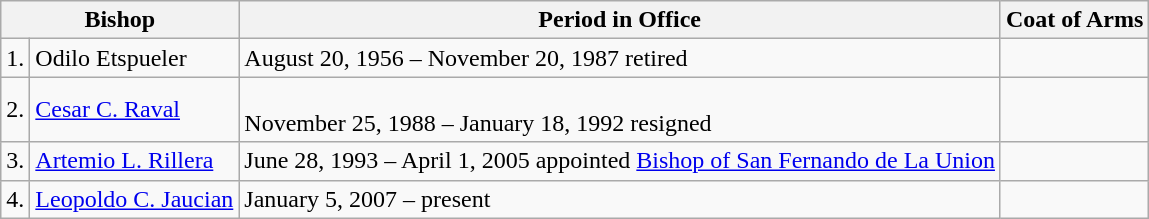<table class="wikitable">
<tr>
<th colspan=2>Bishop</th>
<th>Period in Office</th>
<th>Coat of Arms</th>
</tr>
<tr>
<td>1.</td>
<td>Odilo Etspueler</td>
<td>August 20, 1956 – November 20, 1987 retired</td>
<td></td>
</tr>
<tr>
<td>2.</td>
<td><a href='#'>Cesar C. Raval</a></td>
<td><br>November 25, 1988 – January 18, 1992 resigned</td>
<td></td>
</tr>
<tr>
<td>3.</td>
<td><a href='#'>Artemio L. Rillera</a></td>
<td>June 28, 1993 – April 1, 2005 appointed <a href='#'>Bishop of San Fernando de La Union</a></td>
<td></td>
</tr>
<tr>
<td>4.</td>
<td><a href='#'>Leopoldo C. Jaucian</a></td>
<td>January 5, 2007 – present</td>
<td></td>
</tr>
</table>
